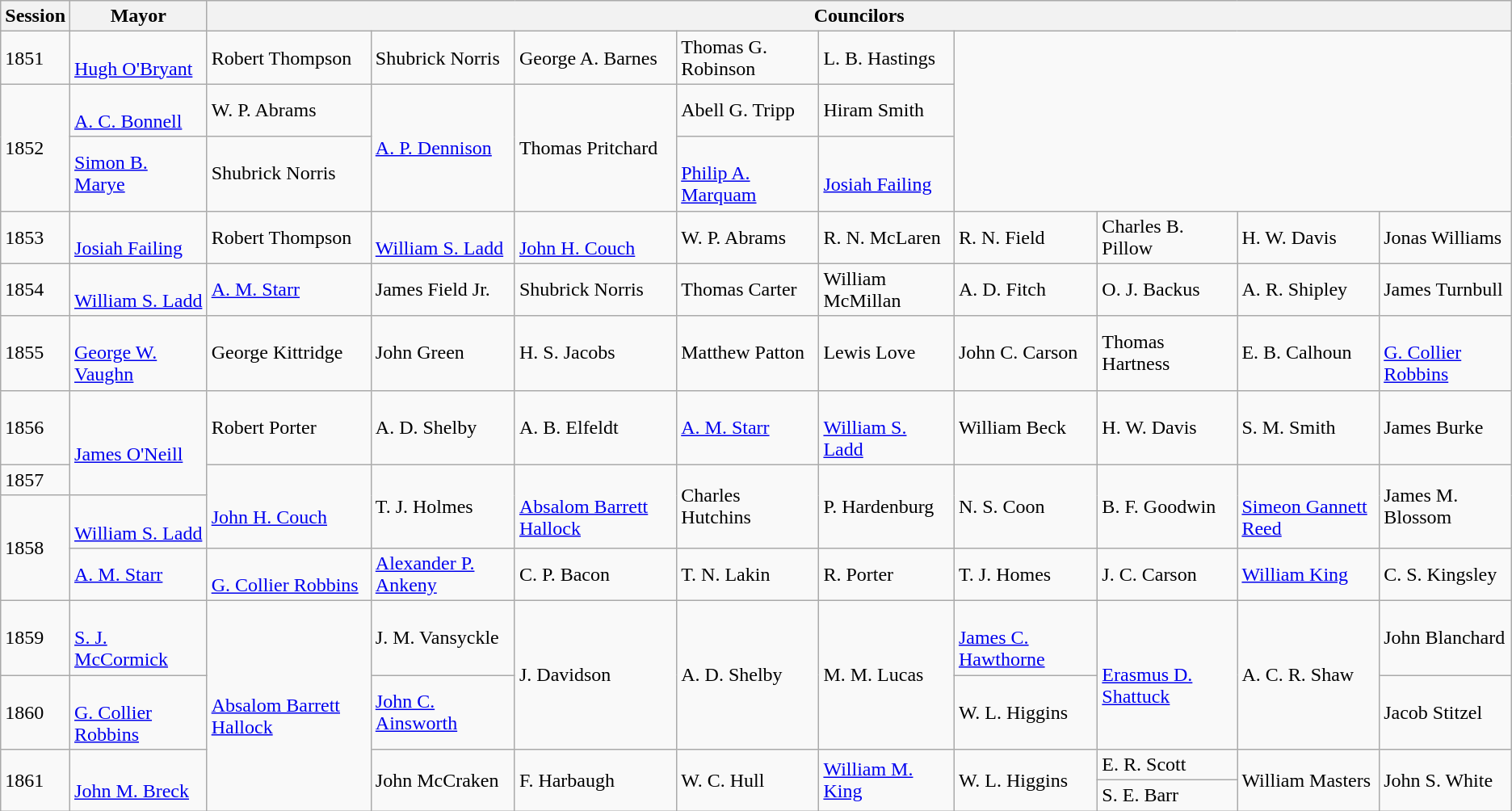<table class="wikitable">
<tr>
<th>Session</th>
<th>Mayor</th>
<th colspan="9">Councilors</th>
</tr>
<tr>
<td>1851</td>
<td><br><a href='#'>Hugh O'Bryant</a></td>
<td>Robert Thompson</td>
<td>Shubrick Norris</td>
<td>George A. Barnes</td>
<td>Thomas G. Robinson</td>
<td>L. B. Hastings</td>
<td colspan="4" rowspan="3"></td>
</tr>
<tr>
<td rowspan="2">1852</td>
<td><br><a href='#'>A. C. Bonnell</a></td>
<td>W. P. Abrams</td>
<td rowspan="2"><a href='#'>A. P. Dennison</a></td>
<td rowspan="2">Thomas Pritchard</td>
<td>Abell G. Tripp</td>
<td>Hiram Smith</td>
</tr>
<tr>
<td><a href='#'>Simon B. Marye</a></td>
<td>Shubrick Norris</td>
<td><br><a href='#'>Philip A. Marquam</a></td>
<td><br><a href='#'>Josiah Failing</a></td>
</tr>
<tr>
<td>1853</td>
<td><br><a href='#'>Josiah Failing</a></td>
<td>Robert Thompson</td>
<td><br><a href='#'>William S. Ladd</a></td>
<td><br><a href='#'>John H. Couch</a></td>
<td>W. P. Abrams</td>
<td>R. N. McLaren</td>
<td>R. N. Field</td>
<td>Charles B. Pillow</td>
<td>H. W. Davis</td>
<td>Jonas Williams</td>
</tr>
<tr>
<td>1854</td>
<td><br><a href='#'>William S. Ladd</a></td>
<td><a href='#'>A. M. Starr</a></td>
<td>James Field Jr.</td>
<td>Shubrick Norris</td>
<td>Thomas Carter</td>
<td>William McMillan</td>
<td>A. D. Fitch</td>
<td>O. J. Backus</td>
<td>A. R. Shipley</td>
<td>James Turnbull</td>
</tr>
<tr>
<td>1855</td>
<td><br><a href='#'>George W. Vaughn</a></td>
<td>George Kittridge</td>
<td>John Green</td>
<td>H. S. Jacobs</td>
<td>Matthew Patton</td>
<td>Lewis Love</td>
<td>John C. Carson</td>
<td>Thomas Hartness</td>
<td>E. B. Calhoun</td>
<td><br><a href='#'>G. Collier Robbins</a></td>
</tr>
<tr>
<td>1856</td>
<td rowspan="2"><br><a href='#'>James O'Neill</a></td>
<td>Robert Porter</td>
<td>A. D. Shelby</td>
<td>A. B. Elfeldt</td>
<td><a href='#'>A. M. Starr</a></td>
<td><br><a href='#'>William S. Ladd</a></td>
<td>William Beck</td>
<td>H. W. Davis</td>
<td>S. M. Smith</td>
<td>James Burke</td>
</tr>
<tr>
<td>1857</td>
<td rowspan="2"><br><a href='#'>John H. Couch</a></td>
<td rowspan="2">T. J. Holmes</td>
<td rowspan="2"><br><a href='#'>Absalom Barrett Hallock</a></td>
<td rowspan="2">Charles Hutchins</td>
<td rowspan="2">P. Hardenburg</td>
<td rowspan="2">N. S. Coon</td>
<td rowspan="2">B. F. Goodwin</td>
<td rowspan="2"><br><a href='#'>Simeon Gannett Reed</a></td>
<td rowspan="2">James M. Blossom</td>
</tr>
<tr>
<td rowspan="2">1858</td>
<td><br><a href='#'>William S. Ladd</a></td>
</tr>
<tr>
<td><a href='#'>A. M. Starr</a></td>
<td><br><a href='#'>G. Collier Robbins</a></td>
<td><a href='#'>Alexander P. Ankeny</a></td>
<td>C. P. Bacon</td>
<td>T. N. Lakin</td>
<td>R. Porter</td>
<td>T. J. Homes</td>
<td>J. C. Carson</td>
<td><a href='#'>William King</a></td>
<td>C. S. Kingsley</td>
</tr>
<tr>
<td>1859</td>
<td><br><a href='#'>S. J. McCormick</a></td>
<td rowspan="4"><br><a href='#'>Absalom Barrett Hallock</a></td>
<td>J. M. Vansyckle</td>
<td rowspan="2">J. Davidson</td>
<td rowspan="2">A. D. Shelby</td>
<td rowspan="2">M. M. Lucas</td>
<td><br><a href='#'>James C. Hawthorne</a></td>
<td rowspan="2"><br><a href='#'>Erasmus D. Shattuck</a></td>
<td rowspan="2">A. C. R. Shaw</td>
<td>John Blanchard</td>
</tr>
<tr>
<td>1860</td>
<td><br><a href='#'>G. Collier Robbins</a></td>
<td><a href='#'>John C. Ainsworth</a></td>
<td>W. L. Higgins</td>
<td>Jacob Stitzel</td>
</tr>
<tr>
<td rowspan="2">1861</td>
<td rowspan="2"><br><a href='#'>John M. Breck</a></td>
<td rowspan="2">John McCraken</td>
<td rowspan="2">F. Harbaugh</td>
<td rowspan="2">W. C. Hull</td>
<td rowspan="2"><a href='#'>William M. King</a></td>
<td rowspan="2">W. L. Higgins</td>
<td>E. R. Scott</td>
<td rowspan="2">William Masters</td>
<td rowspan="2">John S. White</td>
</tr>
<tr>
<td>S. E. Barr</td>
</tr>
</table>
